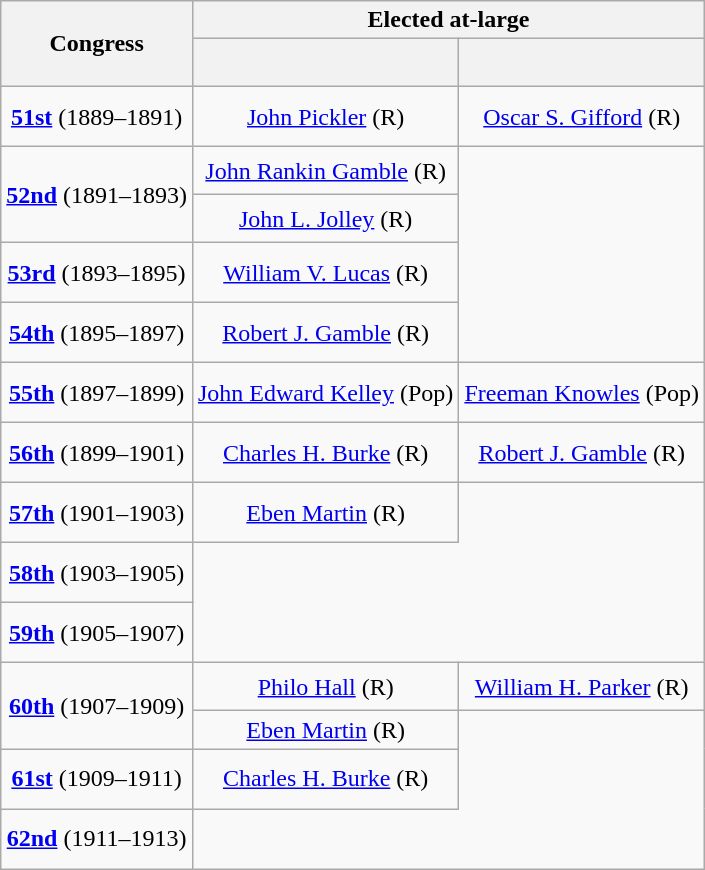<table class=wikitable style="text-align:center">
<tr>
<th rowspan=2>Congress</th>
<th colspan=2>Elected at-large</th>
</tr>
<tr style="height:2em">
<th></th>
<th></th>
</tr>
<tr style="height:2.5em">
<td><strong><a href='#'>51st</a></strong> (1889–1891)</td>
<td><a href='#'>John Pickler</a> (R)</td>
<td><a href='#'>Oscar S. Gifford</a> (R)</td>
</tr>
<tr style="height:2em">
<td rowspan=2><strong><a href='#'>52nd</a></strong> (1891–1893)</td>
<td><a href='#'>John Rankin Gamble</a> (R)</td>
</tr>
<tr style="height:2em">
<td><a href='#'>John L. Jolley</a> (R)</td>
</tr>
<tr style="height:2.5em">
<td><strong><a href='#'>53rd</a></strong> (1893–1895)</td>
<td><a href='#'>William V. Lucas</a> (R)</td>
</tr>
<tr style="height:2.5em">
<td><strong><a href='#'>54th</a></strong> (1895–1897)</td>
<td><a href='#'>Robert J. Gamble</a> (R)</td>
</tr>
<tr style="height:2.5em">
<td><strong><a href='#'>55th</a></strong> (1897–1899)</td>
<td><a href='#'>John Edward Kelley</a> (Pop)</td>
<td><a href='#'>Freeman Knowles</a> (Pop)</td>
</tr>
<tr style="height:2.5em">
<td><strong><a href='#'>56th</a></strong> (1899–1901)</td>
<td><a href='#'>Charles H. Burke</a> (R)</td>
<td><a href='#'>Robert J. Gamble</a> (R)</td>
</tr>
<tr style="height:2.5em">
<td><strong><a href='#'>57th</a></strong> (1901–1903)</td>
<td><a href='#'>Eben Martin</a> (R)</td>
</tr>
<tr style="height:2.5em">
<td><strong><a href='#'>58th</a></strong> (1903–1905)</td>
</tr>
<tr style="height:2.5em">
<td><strong><a href='#'>59th</a></strong> (1905–1907)</td>
</tr>
<tr style="height:2em">
<td rowspan=2><strong><a href='#'>60th</a></strong> (1907–1909)</td>
<td><a href='#'>Philo Hall</a> (R)</td>
<td><a href='#'>William H. Parker</a> (R)</td>
</tr>
<tr style="height:1.25em">
<td><a href='#'>Eben Martin</a> (R)</td>
</tr>
<tr style="height:2.5em">
<td><strong><a href='#'>61st</a></strong> (1909–1911)</td>
<td><a href='#'>Charles H. Burke</a> (R)</td>
</tr>
<tr style="height:2.5em">
<td><strong><a href='#'>62nd</a></strong> (1911–1913)</td>
</tr>
</table>
